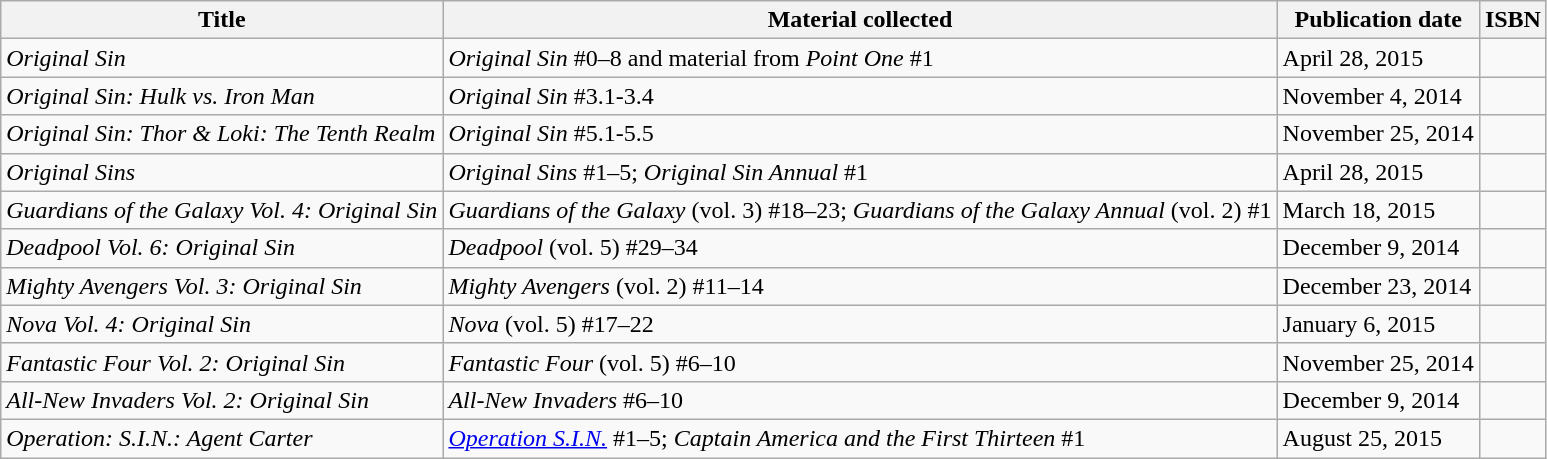<table class="wikitable">
<tr>
<th>Title</th>
<th>Material collected</th>
<th>Publication date</th>
<th>ISBN</th>
</tr>
<tr>
<td><em>Original Sin</em></td>
<td><em>Original Sin</em> #0–8 and material from <em>Point One</em> #1</td>
<td>April 28, 2015</td>
<td></td>
</tr>
<tr>
<td><em>Original Sin: Hulk vs. Iron Man</em></td>
<td><em>Original Sin</em> #3.1-3.4</td>
<td>November 4, 2014</td>
<td></td>
</tr>
<tr>
<td><em>Original Sin: Thor & Loki: The Tenth Realm</em></td>
<td><em>Original Sin</em> #5.1-5.5</td>
<td>November 25, 2014</td>
<td></td>
</tr>
<tr>
<td><em>Original Sins</em></td>
<td><em>Original Sins</em> #1–5; <em>Original Sin Annual</em> #1</td>
<td>April 28, 2015</td>
<td></td>
</tr>
<tr>
<td><em>Guardians of the Galaxy Vol. 4: Original Sin</em></td>
<td><em>Guardians of the Galaxy</em> (vol. 3) #18–23; <em>Guardians of the Galaxy Annual</em> (vol. 2) #1</td>
<td>March 18, 2015</td>
<td></td>
</tr>
<tr>
<td><em>Deadpool Vol. 6: Original Sin</em></td>
<td><em>Deadpool</em> (vol. 5) #29–34</td>
<td>December 9, 2014</td>
<td></td>
</tr>
<tr>
<td><em>Mighty Avengers Vol. 3: Original Sin</em></td>
<td><em>Mighty Avengers</em> (vol. 2) #11–14</td>
<td>December 23, 2014</td>
<td></td>
</tr>
<tr>
<td><em>Nova Vol. 4: Original Sin</em></td>
<td><em>Nova</em> (vol. 5) #17–22</td>
<td>January 6, 2015</td>
<td></td>
</tr>
<tr>
<td><em>Fantastic Four Vol. 2: Original Sin</em></td>
<td><em>Fantastic Four</em> (vol. 5) #6–10</td>
<td>November 25, 2014</td>
<td></td>
</tr>
<tr>
<td><em>All-New Invaders Vol. 2: Original Sin</em></td>
<td><em>All-New Invaders</em> #6–10</td>
<td>December 9, 2014</td>
<td></td>
</tr>
<tr>
<td><em>Operation: S.I.N.: Agent Carter</em></td>
<td><em><a href='#'>Operation S.I.N.</a></em> #1–5; <em>Captain America and the First Thirteen</em> #1</td>
<td>August 25, 2015</td>
<td></td>
</tr>
</table>
